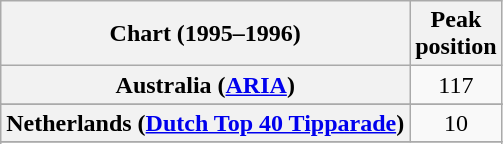<table class="wikitable sortable plainrowheaders" style="text-align:center">
<tr>
<th>Chart (1995–1996)</th>
<th>Peak<br>position</th>
</tr>
<tr>
<th scope="row">Australia (<a href='#'>ARIA</a>)</th>
<td>117</td>
</tr>
<tr>
</tr>
<tr>
</tr>
<tr>
</tr>
<tr>
<th scope="row">Netherlands (<a href='#'>Dutch Top 40 Tipparade</a>)</th>
<td>10</td>
</tr>
<tr>
</tr>
<tr>
</tr>
<tr>
</tr>
<tr>
</tr>
</table>
